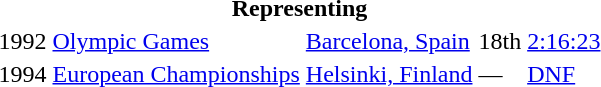<table>
<tr>
<th colspan="5">Representing </th>
</tr>
<tr>
<td>1992</td>
<td><a href='#'>Olympic Games</a></td>
<td><a href='#'>Barcelona, Spain</a></td>
<td>18th</td>
<td><a href='#'>2:16:23</a></td>
</tr>
<tr>
<td>1994</td>
<td><a href='#'>European Championships</a></td>
<td><a href='#'>Helsinki, Finland</a></td>
<td>—</td>
<td><a href='#'>DNF</a></td>
</tr>
</table>
